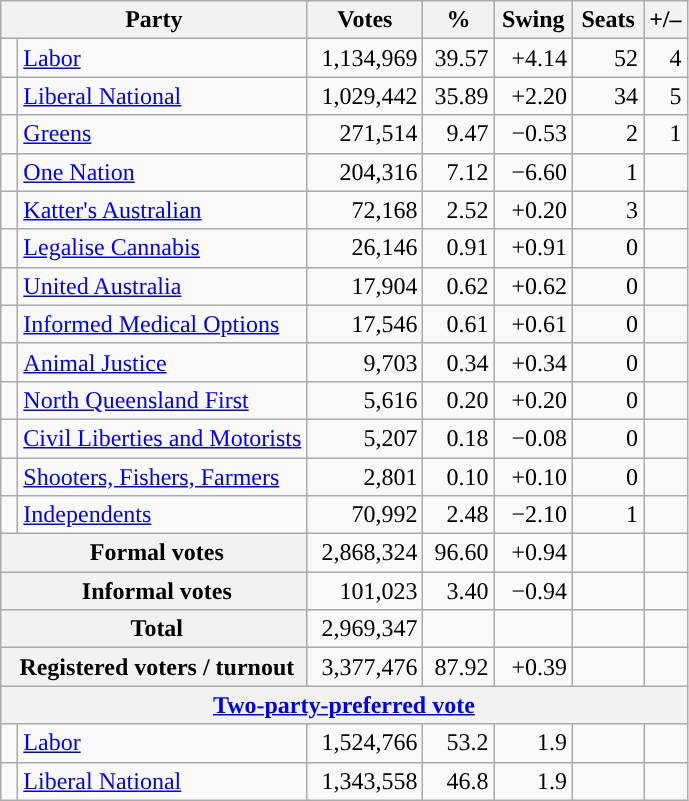<table class="wikitable" style="text-align:right;  margin-bottom:0">
<tr>
<th style="width:10px" colspan=3>Party</th>
<th style="width:70px;">Votes</th>
<th style="width:40px;">%</th>
<th style="width:45px;">Swing</th>
<th style="width:40px;">Seats</th>
<th>+/–</th>
</tr>
<tr>
<td> </td>
<td style="text-align:left;" colspan="2"><a href='#'>Labor</a></td>
<td>1,134,969</td>
<td>39.57</td>
<td>+4.14</td>
<td>52</td>
<td> 4</td>
</tr>
<tr>
<td> </td>
<td style="text-align:left;" colspan="2"><a href='#'>Liberal National</a></td>
<td>1,029,442</td>
<td>35.89</td>
<td>+2.20</td>
<td>34</td>
<td> 5</td>
</tr>
<tr>
<td> </td>
<td style="text-align:left;" colspan="2"><a href='#'>Greens</a></td>
<td>271,514</td>
<td>9.47</td>
<td>−0.53</td>
<td>2</td>
<td> 1</td>
</tr>
<tr>
<td> </td>
<td style="text-align:left;" colspan="2"><a href='#'>One Nation</a></td>
<td>204,316</td>
<td>7.12</td>
<td>−6.60</td>
<td>1</td>
<td></td>
</tr>
<tr>
<td> </td>
<td colspan="2" style="text-align:left;"><a href='#'>Katter's Australian</a></td>
<td>72,168</td>
<td>2.52</td>
<td>+0.20</td>
<td>3</td>
<td></td>
</tr>
<tr>
<td> </td>
<td colspan="2" style="text-align:left;"><a href='#'>Legalise Cannabis</a></td>
<td>26,146</td>
<td>0.91</td>
<td>+0.91</td>
<td>0</td>
<td></td>
</tr>
<tr>
<td> </td>
<td style="text-align:left;" colspan="2"><a href='#'>United Australia</a></td>
<td>17,904</td>
<td>0.62</td>
<td>+0.62</td>
<td>0</td>
<td></td>
</tr>
<tr>
<td> </td>
<td colspan="2" style="text-align:left;"><a href='#'>Informed Medical Options</a></td>
<td>17,546</td>
<td>0.61</td>
<td>+0.61</td>
<td>0</td>
<td></td>
</tr>
<tr>
<td> </td>
<td colspan="2" style="text-align:left;"><a href='#'>Animal Justice</a></td>
<td>9,703</td>
<td>0.34</td>
<td>+0.34</td>
<td>0</td>
<td></td>
</tr>
<tr>
<td> </td>
<td colspan="2" style="text-align:left;"><a href='#'>North Queensland First</a></td>
<td>5,616</td>
<td>0.20</td>
<td>+0.20</td>
<td>0</td>
<td></td>
</tr>
<tr>
<td> </td>
<td colspan="2" style="text-align:left;"><a href='#'>Civil Liberties and Motorists</a></td>
<td>5,207</td>
<td>0.18</td>
<td>−0.08</td>
<td>0</td>
<td></td>
</tr>
<tr>
<td> </td>
<td colspan="2" style="text-align:left;"><a href='#'>Shooters, Fishers, Farmers</a></td>
<td>2,801</td>
<td>0.10</td>
<td>+0.10</td>
<td>0</td>
<td></td>
</tr>
<tr>
<td> </td>
<td colspan="2" style="text-align:left;"><a href='#'>Independents</a></td>
<td>70,992</td>
<td>2.48</td>
<td>−2.10</td>
<td>1</td>
<td></td>
</tr>
<tr>
<th colspan="3" rowspan="1"> Formal votes</th>
<td>2,868,324</td>
<td>96.60</td>
<td>+0.94</td>
<td></td>
<td></td>
</tr>
<tr>
<th colspan="3" rowspan="1"> Informal votes</th>
<td>101,023</td>
<td>3.40</td>
<td>−0.94</td>
<td></td>
<td></td>
</tr>
<tr>
<th colspan="3" rowspan="1"> <strong>Total </strong></th>
<td>2,969,347</td>
<td></td>
<td></td>
<td></td>
<td></td>
</tr>
<tr>
<th colspan="3" rowspan="1"> Registered voters / turnout</th>
<td>3,377,476</td>
<td>87.92</td>
<td>+0.39</td>
<td></td>
<td></td>
</tr>
<tr>
<th colspan="8"><a href='#'>Two-party-preferred vote</a></th>
</tr>
<tr>
<td></td>
<td style="text-align:left;" colspan="2"><a href='#'>Labor</a></td>
<td>1,524,766</td>
<td>53.2</td>
<td> 1.9</td>
<td></td>
<td></td>
</tr>
<tr>
<td></td>
<td style="text-align:left;" colspan="2"><a href='#'>Liberal National</a></td>
<td>1,343,558</td>
<td>46.8</td>
<td> 1.9</td>
<td></td>
<td></td>
</tr>
</table>
